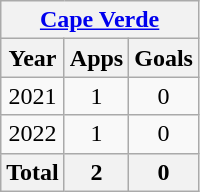<table class=wikitable style=text-align:center>
<tr>
<th colspan=4><a href='#'>Cape Verde</a></th>
</tr>
<tr>
<th>Year</th>
<th>Apps</th>
<th>Goals</th>
</tr>
<tr>
<td>2021</td>
<td>1</td>
<td>0</td>
</tr>
<tr>
<td>2022</td>
<td>1</td>
<td>0</td>
</tr>
<tr>
<th colspan=1>Total</th>
<th>2</th>
<th>0</th>
</tr>
</table>
